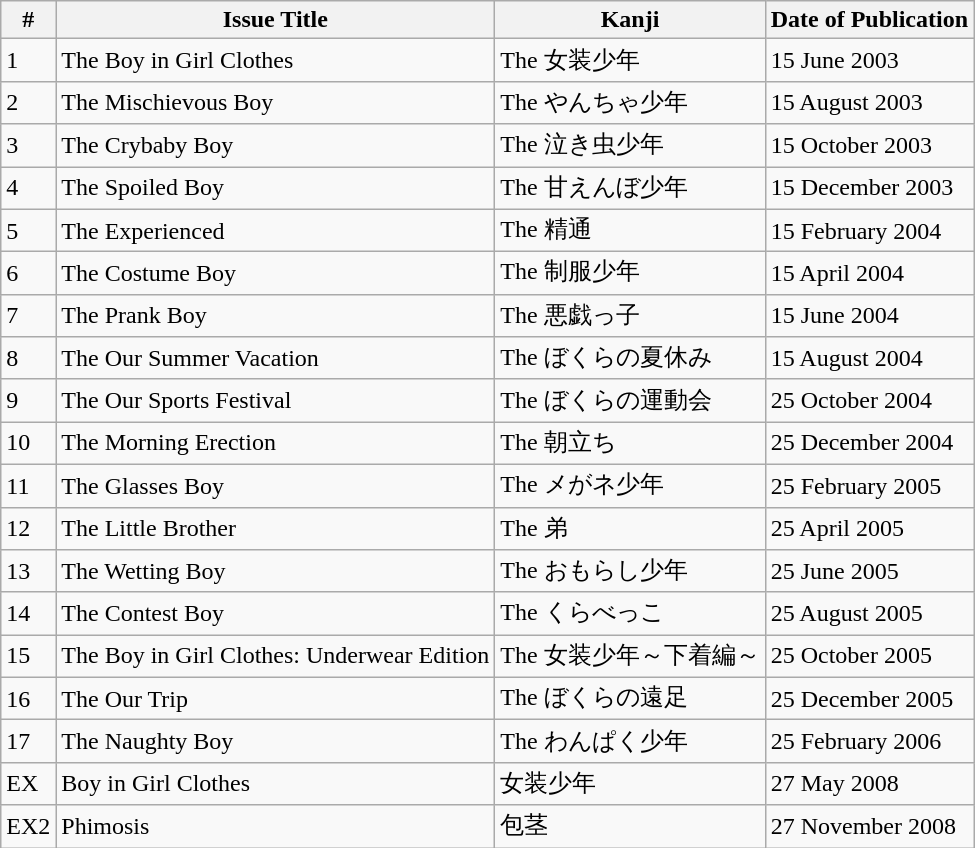<table class="wikitable">
<tr>
<th>#</th>
<th>Issue Title</th>
<th>Kanji</th>
<th>Date of Publication</th>
</tr>
<tr>
<td>1</td>
<td>The Boy in Girl Clothes</td>
<td>The 女装少年</td>
<td>15 June 2003</td>
</tr>
<tr>
<td>2</td>
<td>The Mischievous Boy</td>
<td>The やんちゃ少年</td>
<td>15 August 2003</td>
</tr>
<tr>
<td>3</td>
<td>The Crybaby Boy</td>
<td>The 泣き虫少年</td>
<td>15 October 2003</td>
</tr>
<tr>
<td>4</td>
<td>The Spoiled Boy</td>
<td>The 甘えんぼ少年</td>
<td>15 December 2003</td>
</tr>
<tr>
<td>5</td>
<td>The Experienced</td>
<td>The 精通</td>
<td>15 February 2004</td>
</tr>
<tr>
<td>6</td>
<td>The Costume Boy</td>
<td>The 制服少年</td>
<td>15 April 2004</td>
</tr>
<tr>
<td>7</td>
<td>The Prank Boy</td>
<td>The 悪戯っ子</td>
<td>15 June 2004</td>
</tr>
<tr>
<td>8</td>
<td>The Our Summer Vacation</td>
<td>The ぼくらの夏休み</td>
<td>15 August 2004</td>
</tr>
<tr>
<td>9</td>
<td>The Our Sports Festival</td>
<td>The ぼくらの運動会</td>
<td>25 October 2004</td>
</tr>
<tr>
<td>10</td>
<td>The Morning Erection</td>
<td>The 朝立ち</td>
<td>25 December 2004</td>
</tr>
<tr>
<td>11</td>
<td>The Glasses Boy</td>
<td>The メがネ少年</td>
<td>25 February 2005</td>
</tr>
<tr>
<td>12</td>
<td>The Little Brother</td>
<td>The 弟</td>
<td>25 April 2005</td>
</tr>
<tr>
<td>13</td>
<td>The Wetting Boy</td>
<td>The おもらし少年</td>
<td>25 June 2005</td>
</tr>
<tr>
<td>14</td>
<td>The Contest Boy</td>
<td>The くらべっこ</td>
<td>25 August 2005</td>
</tr>
<tr>
<td>15</td>
<td>The Boy in Girl Clothes: Underwear Edition</td>
<td>The 女装少年～下着編～</td>
<td>25 October 2005</td>
</tr>
<tr>
<td>16</td>
<td>The Our Trip</td>
<td>The ぼくらの遠足</td>
<td>25 December 2005</td>
</tr>
<tr>
<td>17</td>
<td>The Naughty Boy</td>
<td>The わんぱく少年</td>
<td>25 February 2006</td>
</tr>
<tr>
<td>EX</td>
<td>Boy in Girl Clothes</td>
<td>女装少年</td>
<td>27 May 2008</td>
</tr>
<tr>
<td>EX2</td>
<td>Phimosis</td>
<td>包茎</td>
<td>27 November 2008</td>
</tr>
</table>
